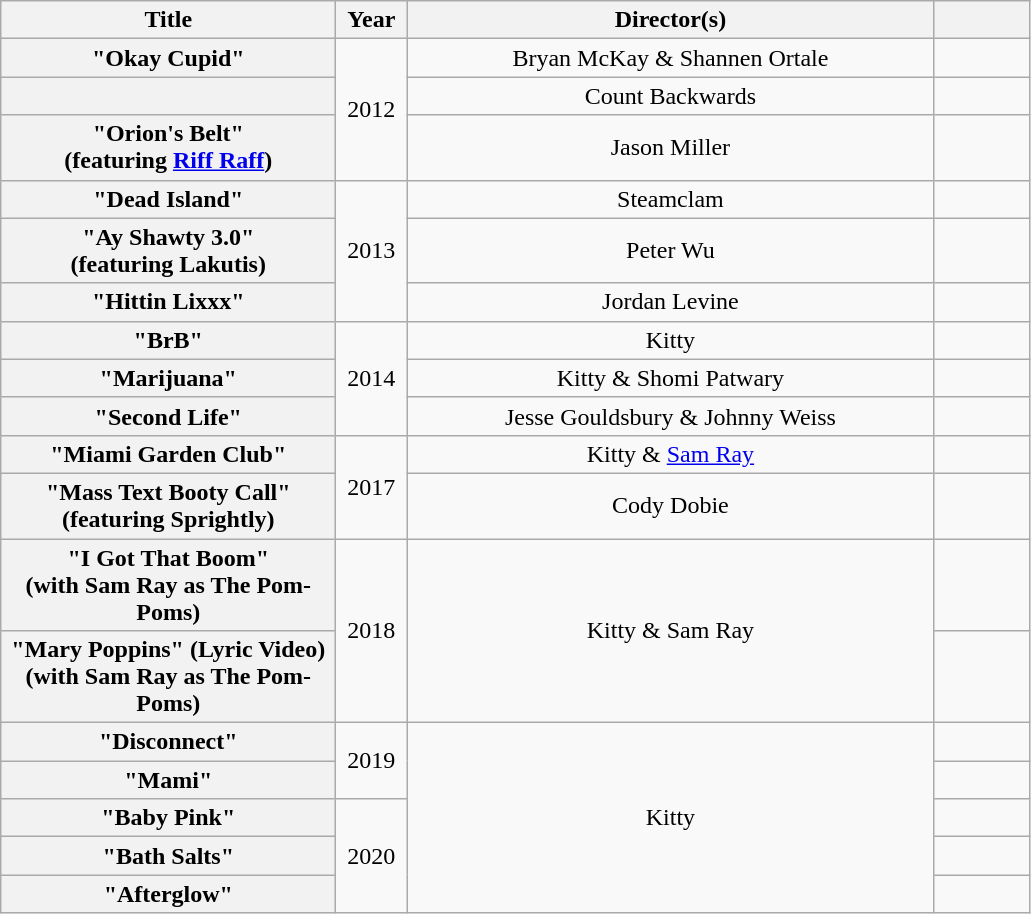<table class="wikitable plainrowheaders" style="text-align:center">
<tr>
<th scope="col" style="width:13.5em;">Title</th>
<th scope="col" style="width:2.5em;">Year</th>
<th scope="col" style="width:21.5em;">Director(s)</th>
<th scope="col" style="width:3.5em;"></th>
</tr>
<tr>
<th scope="row">"Okay Cupid"</th>
<td rowspan="3">2012</td>
<td>Bryan McKay & Shannen Ortale</td>
<td></td>
</tr>
<tr>
<th scope="row"></th>
<td>Count Backwards</td>
<td></td>
</tr>
<tr>
<th scope="row">"Orion's Belt"<br><span>(featuring <a href='#'>Riff Raff</a>)</span></th>
<td>Jason Miller</td>
<td></td>
</tr>
<tr>
<th scope="row">"Dead Island"</th>
<td rowspan="3">2013</td>
<td>Steamclam</td>
<td></td>
</tr>
<tr>
<th scope="row">"Ay Shawty 3.0"<br><span>(featuring Lakutis)</span></th>
<td>Peter Wu</td>
<td></td>
</tr>
<tr>
<th scope="row">"Hittin Lixxx"</th>
<td>Jordan Levine</td>
<td></td>
</tr>
<tr>
<th scope="row">"BrB"</th>
<td rowspan="3">2014</td>
<td>Kitty</td>
<td></td>
</tr>
<tr>
<th scope="row">"Marijuana"</th>
<td>Kitty & Shomi Patwary</td>
<td></td>
</tr>
<tr>
<th scope="row">"Second Life"</th>
<td>Jesse Gouldsbury & Johnny Weiss</td>
<td></td>
</tr>
<tr>
<th scope="row">"Miami Garden Club"</th>
<td rowspan="2">2017</td>
<td>Kitty & <a href='#'>Sam Ray</a></td>
<td></td>
</tr>
<tr>
<th scope="row">"Mass Text Booty Call"<br><span>(featuring Sprightly)</span></th>
<td>Cody Dobie</td>
<td></td>
</tr>
<tr>
<th scope="row">"I Got That Boom"<br><span>(with Sam Ray as The Pom-Poms)</span></th>
<td rowspan="2">2018</td>
<td rowspan="2">Kitty & Sam Ray</td>
<td></td>
</tr>
<tr>
<th scope="row">"Mary Poppins" <span>(Lyric Video)</span><br><span>(with Sam Ray as The Pom-Poms)</span></th>
<td></td>
</tr>
<tr>
<th scope="row">"Disconnect"</th>
<td rowspan="2">2019</td>
<td rowspan="5">Kitty</td>
<td></td>
</tr>
<tr>
<th scope="row">"Mami"</th>
<td></td>
</tr>
<tr>
<th scope="row">"Baby Pink"</th>
<td rowspan="3">2020</td>
<td></td>
</tr>
<tr>
<th scope="row">"Bath Salts"</th>
<td></td>
</tr>
<tr>
<th scope="row">"Afterglow"</th>
<td></td>
</tr>
</table>
